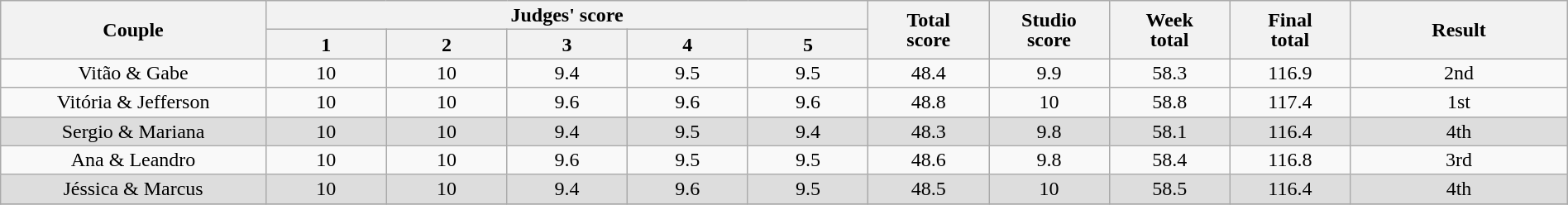<table class="wikitable" style="font-size:100%; line-height:16px; text-align:center" width="100%">
<tr>
<th rowspan=2 width="11.00%">Couple</th>
<th colspan=5 width="25.00%">Judges' score</th>
<th rowspan=2 width="05.00%">Total<br>score</th>
<th rowspan=2 width="05.00%">Studio<br>score</th>
<th rowspan=2 width="05.00%">Week<br>total</th>
<th rowspan=2 width="05.00%">Final<br>total</th>
<th rowspan=2 width="09.00%">Result</th>
</tr>
<tr>
<th width="05.0%">1</th>
<th width="05.0%">2</th>
<th width="05.0%">3</th>
<th width="05.0%">4</th>
<th width="05.0%">5</th>
</tr>
<tr>
<td>Vitão & Gabe</td>
<td>10</td>
<td>10</td>
<td>9.4</td>
<td>9.5</td>
<td>9.5</td>
<td>48.4</td>
<td>9.9</td>
<td>58.3</td>
<td>116.9</td>
<td>2nd</td>
</tr>
<tr>
<td>Vitória & Jefferson</td>
<td>10</td>
<td>10</td>
<td>9.6</td>
<td>9.6</td>
<td>9.6</td>
<td>48.8</td>
<td>10</td>
<td>58.8</td>
<td>117.4</td>
<td>1st</td>
</tr>
<tr bgcolor=DDDDDD>
<td>Sergio & Mariana</td>
<td>10</td>
<td>10</td>
<td>9.4</td>
<td>9.5</td>
<td>9.4</td>
<td>48.3</td>
<td>9.8</td>
<td>58.1</td>
<td>116.4</td>
<td>4th</td>
</tr>
<tr>
<td>Ana & Leandro</td>
<td>10</td>
<td>10</td>
<td>9.6</td>
<td>9.5</td>
<td>9.5</td>
<td>48.6</td>
<td>9.8</td>
<td>58.4</td>
<td>116.8</td>
<td>3rd</td>
</tr>
<tr bgcolor=DDDDDD>
<td>Jéssica & Marcus</td>
<td>10</td>
<td>10</td>
<td>9.4</td>
<td>9.6</td>
<td>9.5</td>
<td>48.5</td>
<td>10</td>
<td>58.5</td>
<td>116.4</td>
<td>4th</td>
</tr>
<tr>
</tr>
</table>
